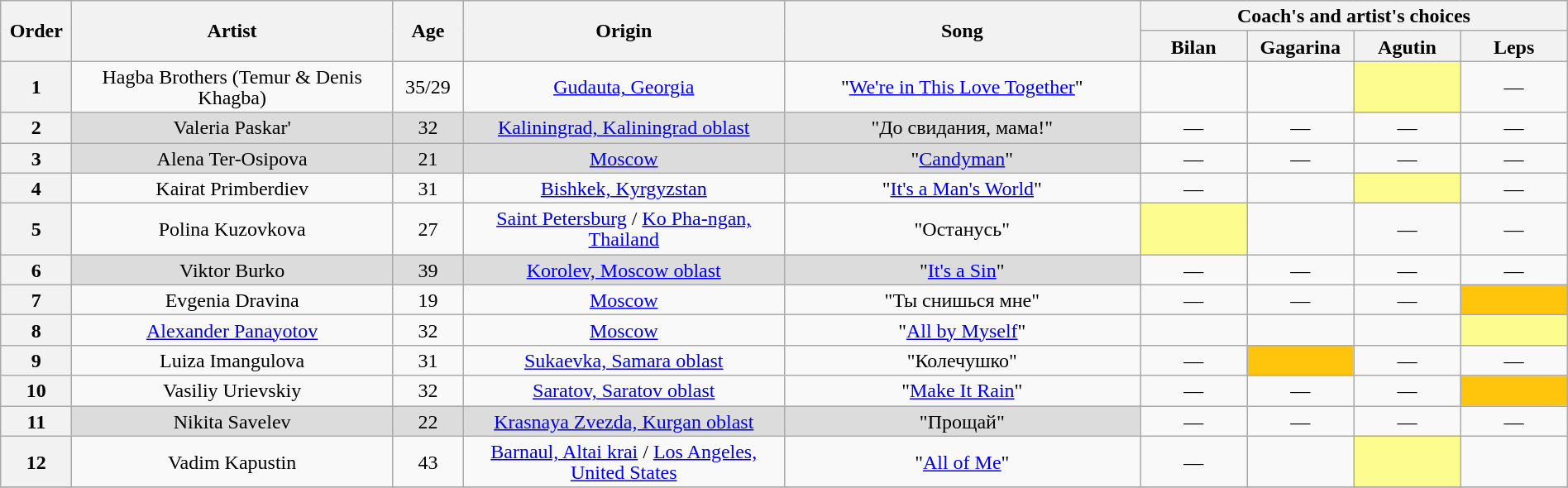<table class="wikitable" style="text-align:center; line-height:17px; width:100%;">
<tr>
<th scope="col" rowspan="2" style="width:04%;">Order</th>
<th scope="col" rowspan="2" style="width:18%;">Artist</th>
<th scope="col" rowspan="2" style="width:04%;">Age</th>
<th scope="col" rowspan="2" style="width:18%;">Origin</th>
<th scope="col" rowspan="2" style="width:20%;">Song</th>
<th scope="col" colspan="4" style="width:24%;">Coach's and artist's choices</th>
</tr>
<tr>
<th style="width:06%;">Bilan</th>
<th style="width:06%;">Gagarina</th>
<th style="width:06%;">Agutin</th>
<th style="width:06%;">Leps</th>
</tr>
<tr>
<th>1</th>
<td>Hagba Brothers (Temur & Denis Khagba)</td>
<td>35/29</td>
<td><a href='#'>Gudauta, Georgia</a></td>
<td>"<a href='#'>We're in This Love Together</a>"</td>
<td><strong></strong></td>
<td><strong></strong></td>
<td style="background:#fdfc8f;"><strong></strong></td>
<td>—</td>
</tr>
<tr>
<th>2</th>
<td style="background:#DCDCDC;">Valeria Paskar'</td>
<td style="background:#DCDCDC;">32</td>
<td style="background:#DCDCDC;"><a href='#'>Kaliningrad, Kaliningrad oblast</a></td>
<td style="background:#DCDCDC;">"До свидания, мама!"</td>
<td>—</td>
<td>—</td>
<td>—</td>
<td>—</td>
</tr>
<tr>
<th>3</th>
<td style="background:#DCDCDC;">Alena Ter-Osipova</td>
<td style="background:#DCDCDC;">21</td>
<td style="background:#DCDCDC;"><a href='#'>Moscow</a></td>
<td style="background:#DCDCDC;">"<a href='#'>Candyman</a>"</td>
<td>—</td>
<td>—</td>
<td>—</td>
<td>—</td>
</tr>
<tr>
<th>4</th>
<td>Kairat Primberdiev</td>
<td>31</td>
<td><a href='#'>Bishkek, Kyrgyzstan</a></td>
<td>"<a href='#'>It's a Man's World</a>"</td>
<td>—</td>
<td><strong></strong></td>
<td style="background:#fdfc8f;"><strong></strong></td>
<td>—</td>
</tr>
<tr>
<th>5</th>
<td>Polina Kuzovkova</td>
<td>27</td>
<td><a href='#'>Saint Petersburg</a> / <a href='#'>Ko Pha-ngan, Thailand</a></td>
<td>"Останусь"</td>
<td style="background:#fdfc8f;"><strong></strong></td>
<td><strong></strong></td>
<td>—</td>
<td>—</td>
</tr>
<tr>
<th>6</th>
<td style="background:#DCDCDC;">Viktor Burko</td>
<td style="background:#DCDCDC;">39</td>
<td style="background:#DCDCDC;"><a href='#'>Korolev, Moscow oblast</a></td>
<td style="background:#DCDCDC;">"<a href='#'>It's a Sin</a>"</td>
<td>—</td>
<td>—</td>
<td>—</td>
<td>—</td>
</tr>
<tr>
<th>7</th>
<td>Evgenia Dravina</td>
<td>19</td>
<td><a href='#'>Moscow</a></td>
<td>"Ты снишься мне"</td>
<td>—</td>
<td>—</td>
<td>—</td>
<td style="background:#FFC40C;"><strong></strong></td>
</tr>
<tr>
<th>8</th>
<td><a href='#'>Alexander Panayotov</a></td>
<td>32</td>
<td><a href='#'>Moscow</a></td>
<td>"<a href='#'>All by Myself</a>"</td>
<td><strong></strong></td>
<td><strong></strong></td>
<td><strong></strong></td>
<td style="background:#fdfc8f;"><strong></strong></td>
</tr>
<tr>
<th>9</th>
<td>Luiza Imangulova</td>
<td>31</td>
<td><a href='#'>Sukaevka, Samara oblast</a></td>
<td>"Колечушко"</td>
<td>—</td>
<td style="background:#FFC40C;"><strong></strong></td>
<td>—</td>
<td>—</td>
</tr>
<tr>
<th>10</th>
<td>Vasiliy Urievskiy</td>
<td>32</td>
<td><a href='#'>Saratov, Saratov oblast</a></td>
<td>"<a href='#'>Make It Rain</a>"</td>
<td>—</td>
<td>—</td>
<td>—</td>
<td style="background:#FFC40C;"><strong></strong></td>
</tr>
<tr>
<th>11</th>
<td style="background:#DCDCDC;">Nikita Savelev</td>
<td style="background:#DCDCDC;">22</td>
<td style="background:#DCDCDC;"><a href='#'>Krasnaya Zvezda, Kurgan oblast</a></td>
<td style="background:#DCDCDC;">"Прощай"</td>
<td>—</td>
<td>—</td>
<td>—</td>
<td>—</td>
</tr>
<tr>
<th>12</th>
<td>Vadim Kapustin</td>
<td>43</td>
<td><a href='#'>Barnaul, Altai krai</a> / <a href='#'>Los Angeles, United States</a></td>
<td>"<a href='#'>All of Me</a>"</td>
<td>—</td>
<td><strong></strong></td>
<td style="background:#fdfc8f;"><strong></strong></td>
<td><strong></strong></td>
</tr>
<tr>
</tr>
</table>
